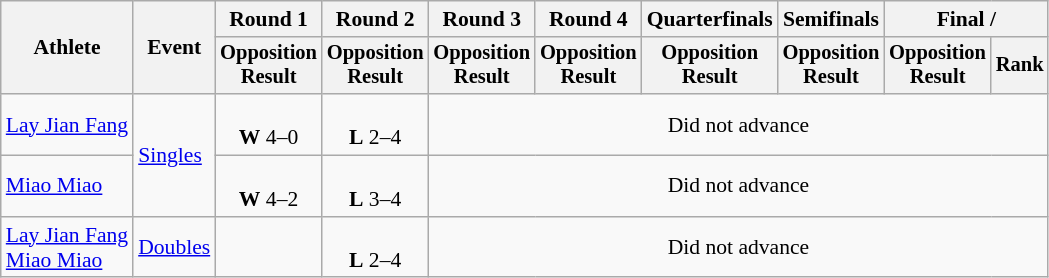<table class="wikitable" style="font-size:90%">
<tr>
<th rowspan="2">Athlete</th>
<th rowspan="2">Event</th>
<th>Round 1</th>
<th>Round 2</th>
<th>Round 3</th>
<th>Round 4</th>
<th>Quarterfinals</th>
<th>Semifinals</th>
<th colspan=2>Final / </th>
</tr>
<tr style="font-size:95%">
<th>Opposition<br>Result</th>
<th>Opposition<br>Result</th>
<th>Opposition<br>Result</th>
<th>Opposition<br>Result</th>
<th>Opposition<br>Result</th>
<th>Opposition<br>Result</th>
<th>Opposition<br>Result</th>
<th>Rank</th>
</tr>
<tr align=center>
<td align=left><a href='#'>Lay Jian Fang</a></td>
<td align=left rowspan=2><a href='#'>Singles</a></td>
<td><br><strong>W</strong> 4–0</td>
<td><br><strong>L</strong> 2–4</td>
<td colspan=6>Did not advance</td>
</tr>
<tr align=center>
<td align=left><a href='#'>Miao Miao</a></td>
<td><br><strong>W</strong> 4–2</td>
<td><br><strong>L</strong> 3–4</td>
<td colspan=6>Did not advance</td>
</tr>
<tr align=center>
<td align=left><a href='#'>Lay Jian Fang</a><br><a href='#'>Miao Miao</a></td>
<td align=left><a href='#'>Doubles</a></td>
<td></td>
<td><br><strong>L</strong> 2–4</td>
<td colspan=6>Did not advance</td>
</tr>
</table>
